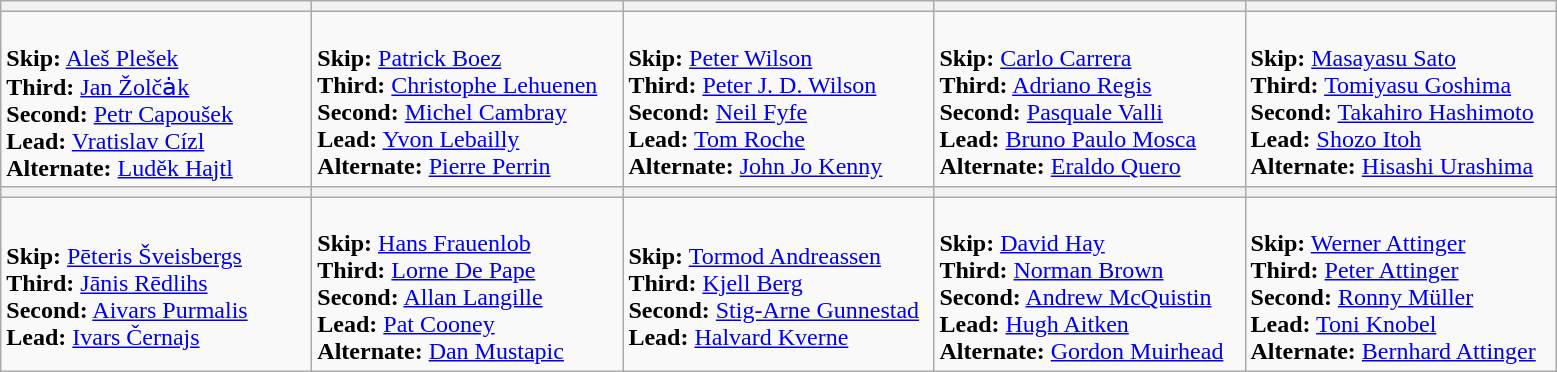<table class="wikitable">
<tr>
<th width=200></th>
<th width=200></th>
<th width=200></th>
<th width=200></th>
<th width=200></th>
</tr>
<tr>
<td><br><strong>Skip:</strong> <a href='#'>Aleš Plešek</a><br>
<strong>Third:</strong> <a href='#'>Jan Žolčȧk</a><br>
<strong>Second:</strong> <a href='#'>Petr Capoušek</a><br>
<strong>Lead:</strong> <a href='#'>Vratislav Cízl</a><br>
<strong>Alternate:</strong> <a href='#'>Luděk Hajtl</a></td>
<td><br><strong>Skip:</strong> <a href='#'>Patrick Boez</a><br>
<strong>Third:</strong> <a href='#'>Christophe Lehuenen</a><br>
<strong>Second:</strong> <a href='#'>Michel Cambray</a><br>
<strong>Lead:</strong> <a href='#'>Yvon Lebailly</a><br>
<strong>Alternate:</strong> <a href='#'>Pierre Perrin</a></td>
<td><br><strong>Skip:</strong> <a href='#'>Peter Wilson</a><br>
<strong>Third:</strong> <a href='#'>Peter J. D. Wilson</a><br>
<strong>Second:</strong> <a href='#'>Neil Fyfe</a><br>
<strong>Lead:</strong> <a href='#'>Tom Roche</a><br>
<strong>Alternate:</strong> <a href='#'>John Jo Kenny</a></td>
<td><br><strong>Skip:</strong> <a href='#'>Carlo Carrera</a><br>
<strong>Third:</strong> <a href='#'>Adriano Regis</a><br>
<strong>Second:</strong> <a href='#'>Pasquale Valli</a><br>
<strong>Lead:</strong> <a href='#'>Bruno Paulo Mosca</a><br>
<strong>Alternate:</strong> <a href='#'>Eraldo Quero</a></td>
<td><br><strong>Skip:</strong> <a href='#'>Masayasu Sato</a><br>
<strong>Third:</strong> <a href='#'>Tomiyasu Goshima</a><br>
<strong>Second:</strong> <a href='#'>Takahiro Hashimoto</a><br>
<strong>Lead:</strong> <a href='#'>Shozo Itoh</a><br>
<strong>Alternate:</strong> <a href='#'>Hisashi Urashima</a></td>
</tr>
<tr>
<th width=200></th>
<th width=200></th>
<th width=200></th>
<th width=200></th>
<th width=200></th>
</tr>
<tr>
<td><br><strong>Skip:</strong> <a href='#'>Pēteris Šveisbergs</a><br>
<strong>Third:</strong> <a href='#'>Jānis Rēdlihs</a><br>
<strong>Second:</strong> <a href='#'>Aivars Purmalis</a><br>
<strong>Lead:</strong> <a href='#'>Ivars Černajs</a></td>
<td><br><strong>Skip:</strong> <a href='#'>Hans Frauenlob</a><br>
<strong>Third:</strong> <a href='#'>Lorne De Pape</a><br>
<strong>Second:</strong> <a href='#'>Allan Langille</a><br>
<strong>Lead:</strong> <a href='#'>Pat Cooney</a><br>
<strong>Alternate:</strong> <a href='#'>Dan Mustapic</a></td>
<td><br><strong>Skip:</strong> <a href='#'>Tormod Andreassen</a><br>
<strong>Third:</strong> <a href='#'>Kjell Berg</a><br>
<strong>Second:</strong> <a href='#'>Stig-Arne Gunnestad</a><br>
<strong>Lead:</strong> <a href='#'>Halvard Kverne</a></td>
<td><br><strong>Skip:</strong> <a href='#'>David Hay</a><br>
<strong>Third:</strong> <a href='#'>Norman Brown</a><br>
<strong>Second:</strong> <a href='#'>Andrew McQuistin</a><br>
<strong>Lead:</strong> <a href='#'>Hugh Aitken</a><br>
<strong>Alternate:</strong> <a href='#'>Gordon Muirhead</a></td>
<td><br><strong>Skip:</strong> <a href='#'>Werner Attinger</a><br>
<strong>Third:</strong> <a href='#'>Peter Attinger</a><br>
<strong>Second:</strong> <a href='#'>Ronny Müller</a><br>
<strong>Lead:</strong> <a href='#'>Toni Knobel</a><br>
<strong>Alternate:</strong> <a href='#'>Bernhard Attinger</a></td>
</tr>
</table>
